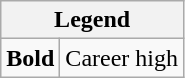<table class="wikitable mw-collapsible">
<tr>
<th colspan="2">Legend</th>
</tr>
<tr>
<td><strong>Bold</strong></td>
<td>Career high</td>
</tr>
</table>
